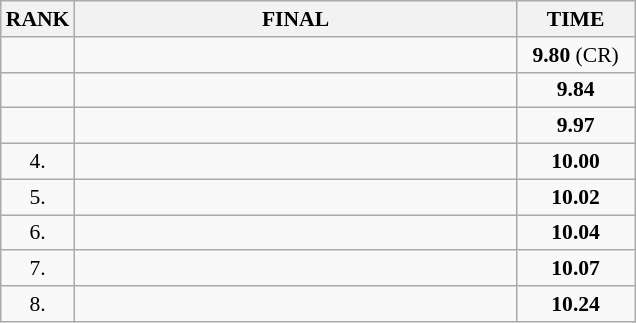<table class="wikitable" style="border-collapse: collapse; font-size: 90%;">
<tr>
<th>RANK</th>
<th style="width: 20em">FINAL</th>
<th style="width: 5em">TIME</th>
</tr>
<tr>
<td align="center"></td>
<td></td>
<td align="center"><strong>9.80</strong> (CR)</td>
</tr>
<tr>
<td align="center"></td>
<td></td>
<td align="center"><strong>9.84</strong></td>
</tr>
<tr>
<td align="center"></td>
<td></td>
<td align="center"><strong>9.97</strong></td>
</tr>
<tr>
<td align="center">4.</td>
<td></td>
<td align="center"><strong>10.00</strong></td>
</tr>
<tr>
<td align="center">5.</td>
<td></td>
<td align="center"><strong>10.02</strong></td>
</tr>
<tr>
<td align="center">6.</td>
<td></td>
<td align="center"><strong>10.04</strong></td>
</tr>
<tr>
<td align="center">7.</td>
<td></td>
<td align="center"><strong>10.07</strong></td>
</tr>
<tr>
<td align="center">8.</td>
<td></td>
<td align="center"><strong>10.24</strong></td>
</tr>
</table>
